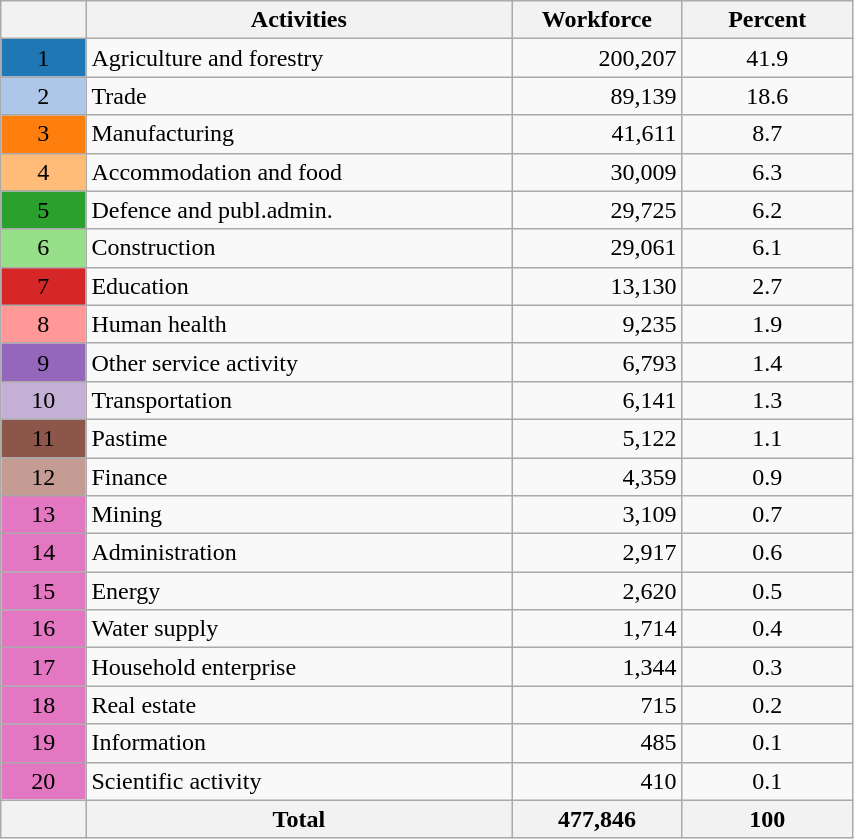<table class="wikitable" style="width:45%; display:inline-table;">
<tr>
<th style="width:10%;"> </th>
<th style="width:50%;">Activities</th>
<th style="width:20%;">Workforce</th>
<th style="width:20%;">Percent</th>
</tr>
<tr>
<td style="text-align:center; background:#1f77b4;">1</td>
<td>Agriculture and forestry</td>
<td style="text-align:right;">200,207</td>
<td style="text-align:center;">41.9</td>
</tr>
<tr>
<td style="text-align:center; background:#aec7e8;">2</td>
<td>Trade</td>
<td style="text-align:right;">89,139</td>
<td style="text-align:center;">18.6</td>
</tr>
<tr>
<td style="text-align:center; background:#ff7f0e;">3</td>
<td>Manufacturing</td>
<td style="text-align:right;">41,611</td>
<td style="text-align:center;">8.7</td>
</tr>
<tr>
<td style="text-align:center; background:#ffbb78;">4</td>
<td>Accommodation and food</td>
<td style="text-align:right;">30,009</td>
<td style="text-align:center;">6.3</td>
</tr>
<tr>
<td style="text-align:center; background:#2ca02c;">5</td>
<td>Defence and publ.admin.</td>
<td style="text-align:right;">29,725</td>
<td style="text-align:center;">6.2</td>
</tr>
<tr>
<td style="text-align:center; background:#98df8a;">6</td>
<td>Construction</td>
<td style="text-align:right;">29,061</td>
<td style="text-align:center;">6.1</td>
</tr>
<tr>
<td style="text-align:center; background:#d62728;">7</td>
<td>Education</td>
<td style="text-align:right;">13,130</td>
<td style="text-align:center;">2.7</td>
</tr>
<tr>
<td style="text-align:center; background:#ff9896;">8</td>
<td>Human health</td>
<td style="text-align:right;">9,235</td>
<td style="text-align:center;">1.9</td>
</tr>
<tr>
<td style="text-align:center; background:#9467bd;">9</td>
<td>Other service activity</td>
<td style="text-align:right;">6,793</td>
<td style="text-align:center;">1.4</td>
</tr>
<tr>
<td style="text-align:center; background:#c5b0d5;">10</td>
<td>Transportation</td>
<td style="text-align:right;">6,141</td>
<td style="text-align:center;">1.3</td>
</tr>
<tr>
<td style="text-align:center; background:#8c564b;">11</td>
<td>Pastime</td>
<td style="text-align:right;">5,122</td>
<td style="text-align:center;">1.1</td>
</tr>
<tr>
<td style="text-align:center; background:#c49c94;">12</td>
<td>Finance</td>
<td style="text-align:right;">4,359</td>
<td style="text-align:center;">0.9</td>
</tr>
<tr>
<td style="text-align:center; background:#e377c2;">13</td>
<td>Mining</td>
<td style="text-align:right;">3,109</td>
<td style="text-align:center;">0.7</td>
</tr>
<tr>
<td style="text-align:center; background:#e377c2;">14</td>
<td>Administration</td>
<td style="text-align:right;">2,917</td>
<td style="text-align:center;">0.6</td>
</tr>
<tr>
<td style="text-align:center; background:#e377c2;">15</td>
<td>Energy</td>
<td style="text-align:right;">2,620</td>
<td style="text-align:center;">0.5</td>
</tr>
<tr>
<td style="text-align:center; background:#e377c2;">16</td>
<td>Water supply</td>
<td style="text-align:right;">1,714</td>
<td style="text-align:center;">0.4</td>
</tr>
<tr>
<td style="text-align:center; background:#e377c2;">17</td>
<td>Household enterprise</td>
<td style="text-align:right;">1,344</td>
<td style="text-align:center;">0.3</td>
</tr>
<tr>
<td style="text-align:center; background:#e377c2;">18</td>
<td>Real estate</td>
<td style="text-align:right;">715</td>
<td style="text-align:center;">0.2</td>
</tr>
<tr>
<td style="text-align:center; background:#e377c2;">19</td>
<td>Information</td>
<td style="text-align:right;">485</td>
<td style="text-align:center;">0.1</td>
</tr>
<tr>
<td style="text-align:center; background:#e377c2;">20</td>
<td>Scientific activity</td>
<td style="text-align:right;">410</td>
<td style="text-align:center;">0.1</td>
</tr>
<tr>
<th> </th>
<th>Total</th>
<th>477,846</th>
<th>100</th>
</tr>
</table>
